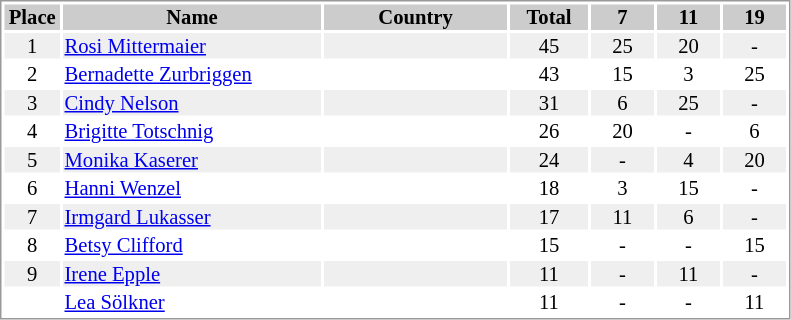<table border="0" style="border: 1px solid #999; background-color:#FFFFFF; text-align:center; font-size:86%; line-height:15px;">
<tr align="center" bgcolor="#CCCCCC">
<th width=35>Place</th>
<th width=170>Name</th>
<th width=120>Country</th>
<th width=50>Total</th>
<th width=40>7</th>
<th width=40>11</th>
<th width=40>19</th>
</tr>
<tr bgcolor="#EFEFEF">
<td>1</td>
<td align="left"><a href='#'>Rosi Mittermaier</a></td>
<td align="left"></td>
<td>45</td>
<td>25</td>
<td>20</td>
<td>-</td>
</tr>
<tr>
<td>2</td>
<td align="left"><a href='#'>Bernadette Zurbriggen</a></td>
<td align="left"></td>
<td>43</td>
<td>15</td>
<td>3</td>
<td>25</td>
</tr>
<tr bgcolor="#EFEFEF">
<td>3</td>
<td align="left"><a href='#'>Cindy Nelson</a></td>
<td align="left"></td>
<td>31</td>
<td>6</td>
<td>25</td>
<td>-</td>
</tr>
<tr>
<td>4</td>
<td align="left"><a href='#'>Brigitte Totschnig</a></td>
<td align="left"></td>
<td>26</td>
<td>20</td>
<td>-</td>
<td>6</td>
</tr>
<tr bgcolor="#EFEFEF">
<td>5</td>
<td align="left"><a href='#'>Monika Kaserer</a></td>
<td align="left"></td>
<td>24</td>
<td>-</td>
<td>4</td>
<td>20</td>
</tr>
<tr>
<td>6</td>
<td align="left"><a href='#'>Hanni Wenzel</a></td>
<td align="left"></td>
<td>18</td>
<td>3</td>
<td>15</td>
<td>-</td>
</tr>
<tr bgcolor="#EFEFEF">
<td>7</td>
<td align="left"><a href='#'>Irmgard Lukasser</a></td>
<td align="left"></td>
<td>17</td>
<td>11</td>
<td>6</td>
<td>-</td>
</tr>
<tr>
<td>8</td>
<td align="left"><a href='#'>Betsy Clifford</a></td>
<td align="left"></td>
<td>15</td>
<td>-</td>
<td>-</td>
<td>15</td>
</tr>
<tr bgcolor="#EFEFEF">
<td>9</td>
<td align="left"><a href='#'>Irene Epple</a></td>
<td align="left"></td>
<td>11</td>
<td>-</td>
<td>11</td>
<td>-</td>
</tr>
<tr>
<td></td>
<td align="left"><a href='#'>Lea Sölkner</a></td>
<td align="left"></td>
<td>11</td>
<td>-</td>
<td>-</td>
<td>11</td>
</tr>
</table>
